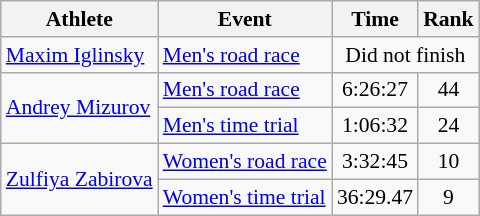<table class="wikitable" style="font-size:90%">
<tr>
<th>Athlete</th>
<th>Event</th>
<th>Time</th>
<th>Rank</th>
</tr>
<tr align=center>
<td align=left><a href='#'>Maxim Iglinsky</a></td>
<td align=left><a href='#'>Men's road race</a></td>
<td colspan=2>Did not finish</td>
</tr>
<tr align=center>
<td align=left rowspan=2><a href='#'>Andrey Mizurov</a></td>
<td align=left><a href='#'>Men's road race</a></td>
<td>6:26:27</td>
<td>44</td>
</tr>
<tr align=center>
<td align=left><a href='#'>Men's time trial</a></td>
<td>1:06:32</td>
<td>24</td>
</tr>
<tr align=center>
<td align=left rowspan=2><a href='#'>Zulfiya Zabirova</a></td>
<td align=left><a href='#'>Women's road race</a></td>
<td>3:32:45</td>
<td>10</td>
</tr>
<tr align=center>
<td align=left><a href='#'>Women's time trial</a></td>
<td>36:29.47</td>
<td>9</td>
</tr>
</table>
